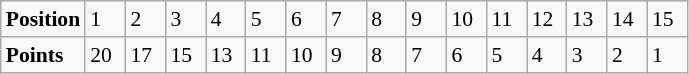<table class="wikitable" style="font-size: 90%;">
<tr>
<td><strong>Position</strong></td>
<td width=20>1</td>
<td width=20>2</td>
<td width=20>3</td>
<td width=20>4</td>
<td width=20>5</td>
<td width=20>6</td>
<td width=20>7</td>
<td width=20>8</td>
<td width=20>9</td>
<td width=20>10</td>
<td width=20>11</td>
<td width=20>12</td>
<td width=20>13</td>
<td width=20>14</td>
<td width=20>15</td>
</tr>
<tr>
<td><strong>Points</strong></td>
<td>20</td>
<td>17</td>
<td>15</td>
<td>13</td>
<td>11</td>
<td>10</td>
<td>9</td>
<td>8</td>
<td>7</td>
<td>6</td>
<td>5</td>
<td>4</td>
<td>3</td>
<td>2</td>
<td>1</td>
</tr>
</table>
